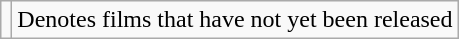<table class="wikitable">
<tr>
<td></td>
<td>Denotes films that have not yet been released</td>
</tr>
</table>
